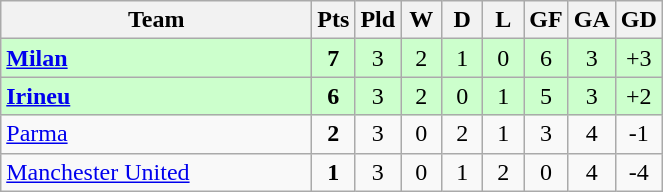<table class="wikitable" style="text-align:center;">
<tr>
<th width=200>Team</th>
<th width=20>Pts</th>
<th width=20>Pld</th>
<th width=20>W</th>
<th width=20>D</th>
<th width=20>L</th>
<th width=20>GF</th>
<th width=20>GA</th>
<th width=20>GD</th>
</tr>
<tr style="background:#ccffcc">
<td style="text-align:left"><strong> <a href='#'>Milan</a></strong></td>
<td><strong>7</strong></td>
<td>3</td>
<td>2</td>
<td>1</td>
<td>0</td>
<td>6</td>
<td>3</td>
<td>+3</td>
</tr>
<tr style="background:#ccffcc">
<td style="text-align:left"><strong> <a href='#'>Irineu</a></strong></td>
<td><strong>6</strong></td>
<td>3</td>
<td>2</td>
<td>0</td>
<td>1</td>
<td>5</td>
<td>3</td>
<td>+2</td>
</tr>
<tr>
<td style="text-align:left"> <a href='#'>Parma</a></td>
<td><strong>2</strong></td>
<td>3</td>
<td>0</td>
<td>2</td>
<td>1</td>
<td>3</td>
<td>4</td>
<td>-1</td>
</tr>
<tr>
<td style="text-align:left"> <a href='#'>Manchester United</a></td>
<td><strong>1</strong></td>
<td>3</td>
<td>0</td>
<td>1</td>
<td>2</td>
<td>0</td>
<td>4</td>
<td>-4</td>
</tr>
</table>
